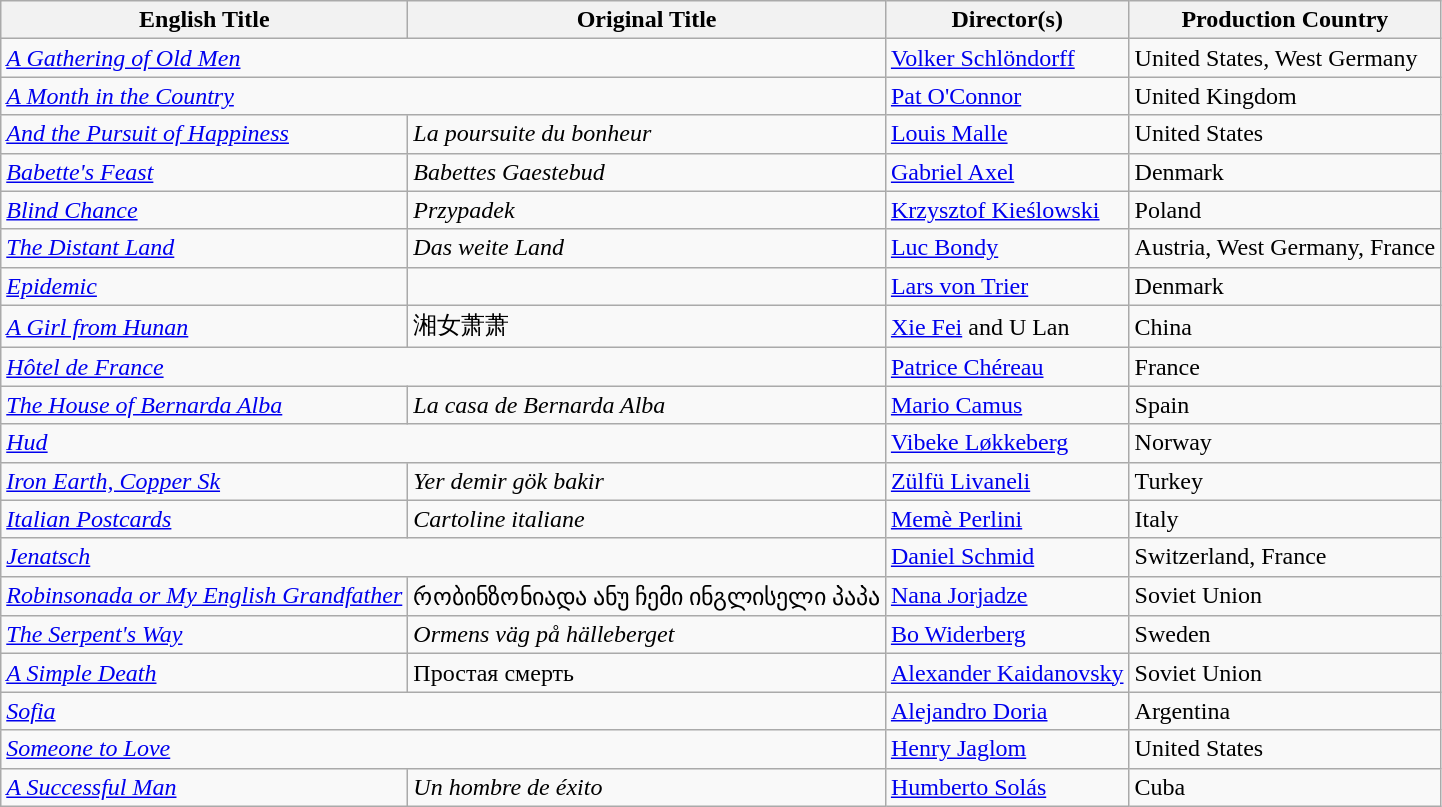<table class="wikitable">
<tr>
<th>English Title</th>
<th>Original Title</th>
<th>Director(s)</th>
<th>Production Country</th>
</tr>
<tr>
<td colspan="2"><em><a href='#'>A Gathering of Old Men</a></em></td>
<td><a href='#'>Volker Schlöndorff</a></td>
<td>United States, West Germany</td>
</tr>
<tr>
<td colspan="2"><em><a href='#'>A Month in the Country</a></em></td>
<td><a href='#'>Pat O'Connor</a></td>
<td>United Kingdom</td>
</tr>
<tr>
<td><em><a href='#'>And the Pursuit of Happiness</a></em></td>
<td><em>La poursuite du bonheur</em></td>
<td><a href='#'>Louis Malle</a></td>
<td>United States</td>
</tr>
<tr>
<td><em><a href='#'>Babette's Feast</a></em></td>
<td><em>Babettes Gaestebud</em></td>
<td><a href='#'>Gabriel Axel</a></td>
<td>Denmark</td>
</tr>
<tr>
<td><em><a href='#'>Blind Chance</a></em></td>
<td><em>Przypadek</em></td>
<td><a href='#'>Krzysztof Kieślowski</a></td>
<td>Poland</td>
</tr>
<tr>
<td><em><a href='#'>The Distant Land</a></em></td>
<td><em>Das weite Land</em></td>
<td><a href='#'>Luc Bondy</a></td>
<td>Austria, West Germany, France</td>
</tr>
<tr>
<td><em><a href='#'>Epidemic</a></em></td>
<td></td>
<td><a href='#'>Lars von Trier</a></td>
<td>Denmark</td>
</tr>
<tr>
<td><em><a href='#'>A Girl from Hunan</a></em></td>
<td>湘女萧萧</td>
<td><a href='#'>Xie Fei</a> and U Lan</td>
<td>China</td>
</tr>
<tr>
<td colspan="2"><em><a href='#'>Hôtel de France</a></em></td>
<td><a href='#'>Patrice Chéreau</a></td>
<td>France</td>
</tr>
<tr>
<td><em><a href='#'>The House of Bernarda Alba</a></em></td>
<td><em>La casa de Bernarda Alba</em></td>
<td><a href='#'>Mario Camus</a></td>
<td>Spain</td>
</tr>
<tr>
<td colspan="2"><em><a href='#'>Hud</a></em></td>
<td><a href='#'>Vibeke Løkkeberg</a></td>
<td>Norway</td>
</tr>
<tr>
<td><em><a href='#'>Iron Earth, Copper Sk</a></em></td>
<td><em>Yer demir gök bakir</em></td>
<td><a href='#'>Zülfü Livaneli</a></td>
<td>Turkey</td>
</tr>
<tr>
<td><em><a href='#'>Italian Postcards</a></em></td>
<td><em>Cartoline italiane</em></td>
<td><a href='#'>Memè Perlini</a></td>
<td>Italy</td>
</tr>
<tr>
<td colspan="2"><em><a href='#'>Jenatsch</a></em></td>
<td><a href='#'>Daniel Schmid</a></td>
<td>Switzerland, France</td>
</tr>
<tr>
<td><em><a href='#'>Robinsonada or My English Grandfather</a></em></td>
<td>რობინზონიადა ანუ ჩემი ინგლისელი პაპა</td>
<td><a href='#'>Nana Jorjadze</a></td>
<td>Soviet Union</td>
</tr>
<tr>
<td><em><a href='#'>The Serpent's Way</a></em></td>
<td><em>Ormens väg på hälleberget</em></td>
<td><a href='#'>Bo Widerberg</a></td>
<td>Sweden</td>
</tr>
<tr>
<td><em><a href='#'>A Simple Death</a></em></td>
<td>Простая смерть</td>
<td><a href='#'>Alexander Kaidanovsky</a></td>
<td>Soviet Union</td>
</tr>
<tr>
<td colspan="2"><em><a href='#'>Sofia</a></em></td>
<td><a href='#'>Alejandro Doria</a></td>
<td>Argentina</td>
</tr>
<tr>
<td colspan="2"><em><a href='#'>Someone to Love</a></em></td>
<td><a href='#'>Henry Jaglom</a></td>
<td>United States</td>
</tr>
<tr>
<td><em><a href='#'>A Successful Man</a></em></td>
<td><em>Un hombre de éxito</em></td>
<td><a href='#'>Humberto Solás</a></td>
<td>Cuba</td>
</tr>
</table>
